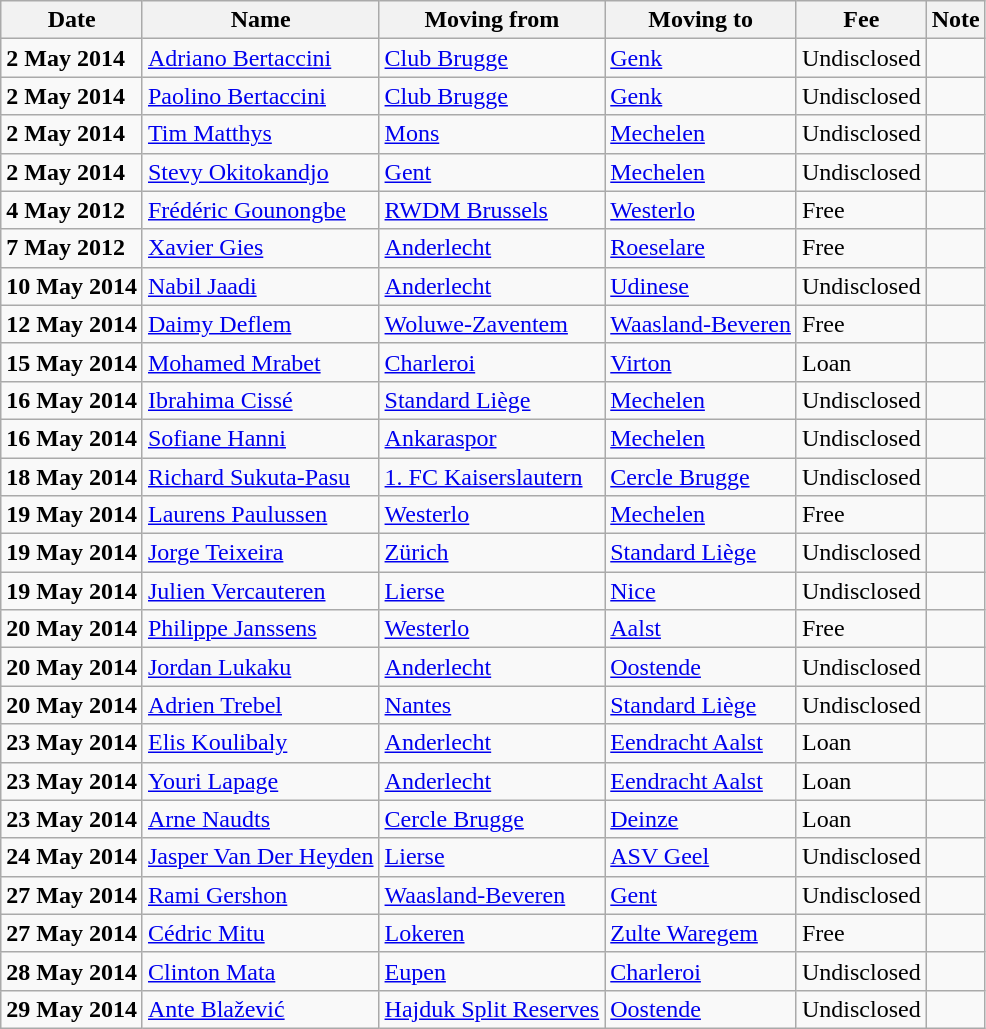<table class="wikitable sortable">
<tr>
<th>Date</th>
<th>Name</th>
<th>Moving from</th>
<th>Moving to</th>
<th>Fee</th>
<th>Note</th>
</tr>
<tr>
<td><strong>2 May 2014</strong></td>
<td><a href='#'>Adriano Bertaccini</a></td>
<td><a href='#'>Club Brugge</a></td>
<td><a href='#'>Genk</a></td>
<td>Undisclosed </td>
<td></td>
</tr>
<tr>
<td><strong>2 May 2014</strong></td>
<td><a href='#'>Paolino Bertaccini</a></td>
<td><a href='#'>Club Brugge</a></td>
<td><a href='#'>Genk</a></td>
<td>Undisclosed </td>
<td></td>
</tr>
<tr>
<td><strong>2 May 2014</strong></td>
<td><a href='#'>Tim Matthys</a></td>
<td><a href='#'>Mons</a></td>
<td><a href='#'>Mechelen</a></td>
<td>Undisclosed </td>
<td></td>
</tr>
<tr>
<td><strong>2 May 2014</strong></td>
<td><a href='#'>Stevy Okitokandjo</a></td>
<td><a href='#'>Gent</a></td>
<td><a href='#'>Mechelen</a></td>
<td>Undisclosed </td>
<td></td>
</tr>
<tr>
<td><strong>4 May 2012</strong></td>
<td> <a href='#'>Frédéric Gounongbe</a></td>
<td><a href='#'>RWDM Brussels</a></td>
<td><a href='#'>Westerlo</a></td>
<td>Free </td>
<td></td>
</tr>
<tr>
<td><strong>7 May 2012</strong></td>
<td><a href='#'>Xavier Gies</a></td>
<td><a href='#'>Anderlecht</a></td>
<td><a href='#'>Roeselare</a></td>
<td>Free </td>
<td></td>
</tr>
<tr>
<td><strong>10 May 2014</strong></td>
<td><a href='#'>Nabil Jaadi</a></td>
<td><a href='#'>Anderlecht</a></td>
<td> <a href='#'>Udinese</a></td>
<td>Undisclosed </td>
<td></td>
</tr>
<tr>
<td><strong>12 May 2014</strong></td>
<td><a href='#'>Daimy Deflem</a></td>
<td><a href='#'>Woluwe-Zaventem</a></td>
<td><a href='#'>Waasland-Beveren</a></td>
<td>Free </td>
<td></td>
</tr>
<tr>
<td><strong>15 May 2014</strong></td>
<td><a href='#'>Mohamed Mrabet</a></td>
<td><a href='#'>Charleroi</a></td>
<td><a href='#'>Virton</a></td>
<td>Loan </td>
<td></td>
</tr>
<tr>
<td><strong>16 May 2014</strong></td>
<td><a href='#'>Ibrahima Cissé</a></td>
<td><a href='#'>Standard Liège</a></td>
<td><a href='#'>Mechelen</a></td>
<td>Undisclosed </td>
<td></td>
</tr>
<tr>
<td><strong>16 May 2014</strong></td>
<td> <a href='#'>Sofiane Hanni</a></td>
<td> <a href='#'>Ankaraspor</a></td>
<td><a href='#'>Mechelen</a></td>
<td>Undisclosed </td>
<td></td>
</tr>
<tr>
<td><strong>18 May 2014</strong></td>
<td> <a href='#'>Richard Sukuta-Pasu</a></td>
<td> <a href='#'>1. FC Kaiserslautern</a></td>
<td><a href='#'>Cercle Brugge</a></td>
<td>Undisclosed </td>
<td></td>
</tr>
<tr>
<td><strong>19 May 2014</strong></td>
<td><a href='#'>Laurens Paulussen</a></td>
<td><a href='#'>Westerlo</a></td>
<td><a href='#'>Mechelen</a></td>
<td>Free </td>
<td></td>
</tr>
<tr>
<td><strong>19 May 2014</strong></td>
<td> <a href='#'>Jorge Teixeira</a></td>
<td> <a href='#'>Zürich</a></td>
<td><a href='#'>Standard Liège</a></td>
<td>Undisclosed </td>
<td></td>
</tr>
<tr>
<td><strong>19 May 2014</strong></td>
<td><a href='#'>Julien Vercauteren</a></td>
<td><a href='#'>Lierse</a></td>
<td> <a href='#'>Nice</a></td>
<td>Undisclosed </td>
<td></td>
</tr>
<tr>
<td><strong>20 May 2014</strong></td>
<td><a href='#'>Philippe Janssens</a></td>
<td><a href='#'>Westerlo</a></td>
<td><a href='#'>Aalst</a></td>
<td>Free </td>
<td></td>
</tr>
<tr>
<td><strong>20 May 2014</strong></td>
<td><a href='#'>Jordan Lukaku</a></td>
<td><a href='#'>Anderlecht</a></td>
<td><a href='#'>Oostende</a></td>
<td>Undisclosed </td>
<td align=center></td>
</tr>
<tr>
<td><strong>20 May 2014</strong></td>
<td> <a href='#'>Adrien Trebel</a></td>
<td> <a href='#'>Nantes</a></td>
<td><a href='#'>Standard Liège</a></td>
<td>Undisclosed </td>
<td></td>
</tr>
<tr>
<td><strong>23 May 2014</strong></td>
<td> <a href='#'>Elis Koulibaly</a></td>
<td><a href='#'>Anderlecht</a></td>
<td><a href='#'>Eendracht Aalst</a></td>
<td>Loan </td>
<td></td>
</tr>
<tr>
<td><strong>23 May 2014</strong></td>
<td><a href='#'>Youri Lapage</a></td>
<td><a href='#'>Anderlecht</a></td>
<td><a href='#'>Eendracht Aalst</a></td>
<td>Loan </td>
<td></td>
</tr>
<tr>
<td><strong>23 May 2014</strong></td>
<td><a href='#'>Arne Naudts</a></td>
<td><a href='#'>Cercle Brugge</a></td>
<td><a href='#'>Deinze</a></td>
<td>Loan </td>
<td></td>
</tr>
<tr>
<td><strong>24 May 2014</strong></td>
<td><a href='#'>Jasper Van Der Heyden</a></td>
<td><a href='#'>Lierse</a></td>
<td><a href='#'>ASV Geel</a></td>
<td>Undisclosed </td>
<td></td>
</tr>
<tr>
<td><strong>27 May 2014</strong></td>
<td> <a href='#'>Rami Gershon</a></td>
<td><a href='#'>Waasland-Beveren</a></td>
<td><a href='#'>Gent</a></td>
<td>Undisclosed </td>
<td></td>
</tr>
<tr>
<td><strong>27 May 2014</strong></td>
<td> <a href='#'>Cédric Mitu</a></td>
<td><a href='#'>Lokeren</a></td>
<td><a href='#'>Zulte Waregem</a></td>
<td>Free </td>
<td></td>
</tr>
<tr>
<td><strong>28 May 2014</strong></td>
<td><a href='#'>Clinton Mata</a></td>
<td><a href='#'>Eupen</a></td>
<td><a href='#'>Charleroi</a></td>
<td>Undisclosed </td>
<td></td>
</tr>
<tr>
<td><strong>29 May 2014</strong></td>
<td> <a href='#'>Ante Blažević</a></td>
<td> <a href='#'>Hajduk Split Reserves</a></td>
<td><a href='#'>Oostende</a></td>
<td>Undisclosed </td>
<td></td>
</tr>
</table>
